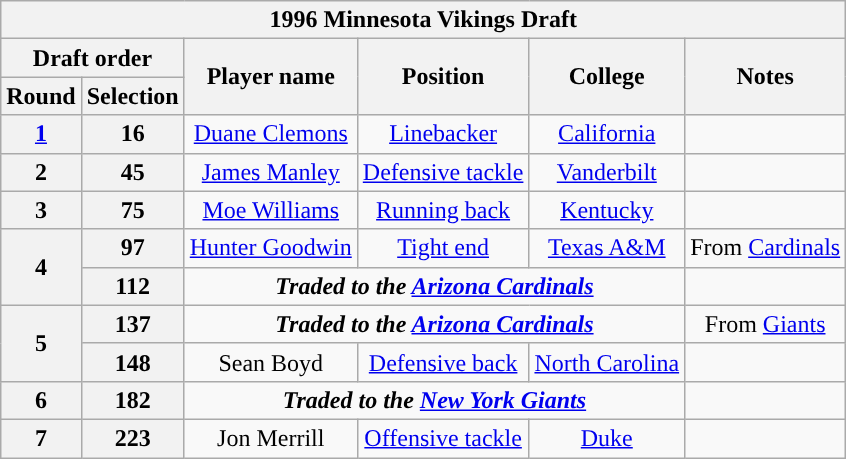<table class="wikitable" style="text-align:center">
<tr>
<th colspan="6">1996 Minnesota Vikings Draft</th>
</tr>
<tr>
<th colspan="2">Draft order</th>
<th rowspan="2">Player name</th>
<th rowspan="2">Position</th>
<th rowspan="2">College</th>
<th rowspan="2">Notes</th>
</tr>
<tr>
<th>Round</th>
<th>Selection</th>
</tr>
<tr>
<th><a href='#'>1</a></th>
<th>16</th>
<td><a href='#'>Duane Clemons</a></td>
<td><a href='#'>Linebacker</a></td>
<td><a href='#'>California</a></td>
<td></td>
</tr>
<tr>
<th>2</th>
<th>45</th>
<td><a href='#'>James Manley</a></td>
<td><a href='#'>Defensive tackle</a></td>
<td><a href='#'>Vanderbilt</a></td>
<td></td>
</tr>
<tr>
<th>3</th>
<th>75</th>
<td><a href='#'>Moe Williams</a></td>
<td><a href='#'>Running back</a></td>
<td><a href='#'>Kentucky</a></td>
<td></td>
</tr>
<tr>
<th rowspan="2">4</th>
<th>97</th>
<td><a href='#'>Hunter Goodwin</a></td>
<td><a href='#'>Tight end</a></td>
<td><a href='#'>Texas A&M</a></td>
<td>From <a href='#'>Cardinals</a></td>
</tr>
<tr>
<th>112</th>
<td colspan="3"><strong><em>Traded to the <a href='#'>Arizona Cardinals</a></em></strong></td>
<td></td>
</tr>
<tr>
<th rowspan="2">5</th>
<th>137</th>
<td colspan="3"><strong><em>Traded to the <a href='#'>Arizona Cardinals</a></em></strong></td>
<td>From <a href='#'>Giants</a></td>
</tr>
<tr>
<th>148</th>
<td>Sean Boyd</td>
<td><a href='#'>Defensive back</a></td>
<td><a href='#'>North Carolina</a></td>
<td></td>
</tr>
<tr>
<th>6</th>
<th>182</th>
<td colspan="3"><strong><em>Traded to the <a href='#'>New York Giants</a></em></strong></td>
<td></td>
</tr>
<tr>
<th>7</th>
<th>223</th>
<td>Jon Merrill</td>
<td><a href='#'>Offensive tackle</a></td>
<td><a href='#'>Duke</a></td>
<td></td>
</tr>
</table>
